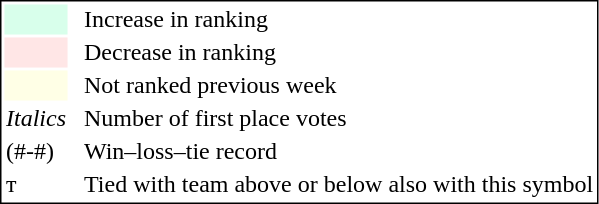<table style="border:1px solid black; float:left;">
<tr>
<td style="background:#D8FFEB; width:20px;"></td>
<td> </td>
<td>Increase in ranking</td>
</tr>
<tr>
<td style="background:#FFE6E6; width:20px;"></td>
<td> </td>
<td>Decrease in ranking</td>
</tr>
<tr>
<td style="background:#FFFFE6; width:20px;"></td>
<td> </td>
<td>Not ranked previous week</td>
</tr>
<tr>
<td><em>Italics</em></td>
<td> </td>
<td>Number of first place votes</td>
</tr>
<tr>
<td>(#-#)</td>
<td> </td>
<td>Win–loss–tie record</td>
</tr>
<tr>
<td>т</td>
<td></td>
<td>Tied with team above or below also with this symbol</td>
</tr>
</table>
